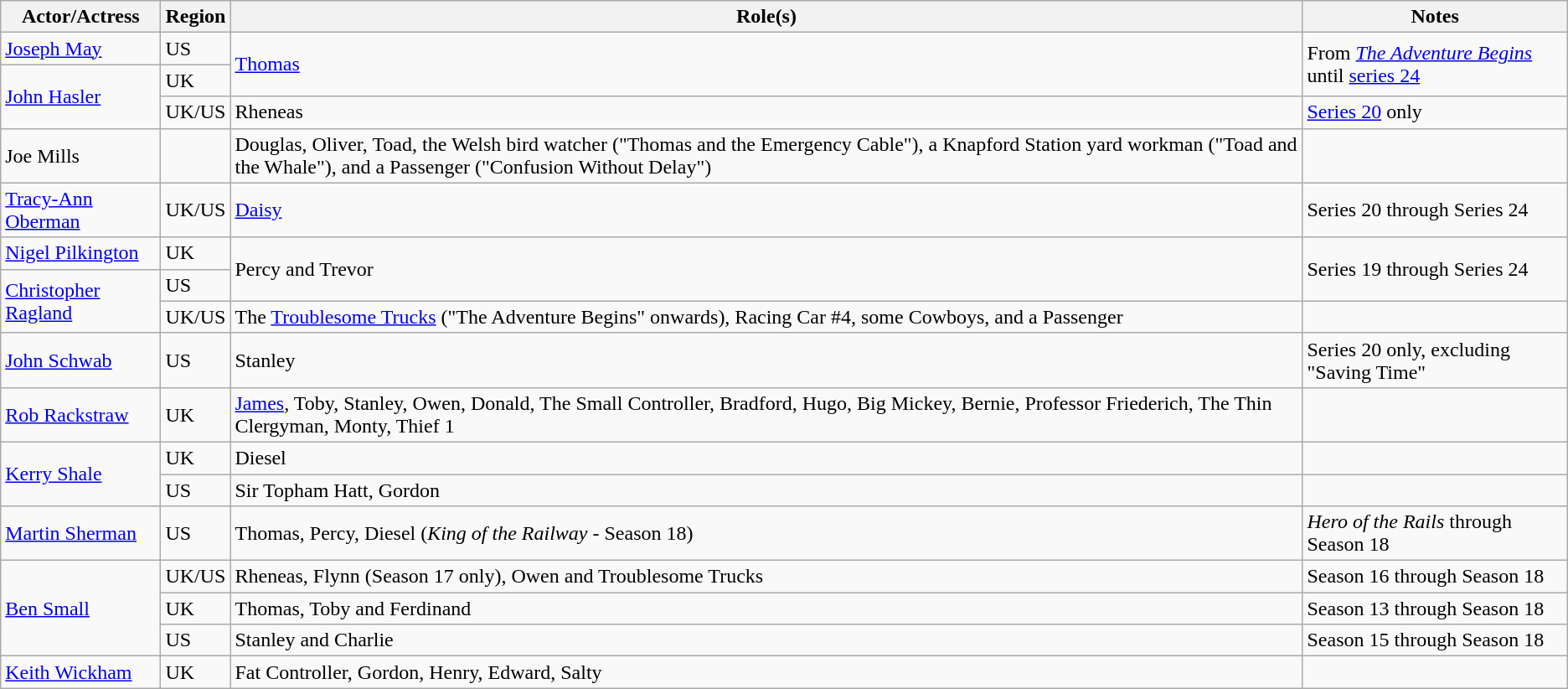<table class="wikitable sortable">
<tr>
<th>Actor/Actress</th>
<th>Region</th>
<th>Role(s)</th>
<th>Notes</th>
</tr>
<tr>
<td><a href='#'>Joseph May</a></td>
<td>US</td>
<td rowspan = "2"><a href='#'>Thomas</a></td>
<td rowspan = "2">From <em><a href='#'>The Adventure Begins</a></em> until <a href='#'>series 24</a></td>
</tr>
<tr>
<td rowspan = "2"><a href='#'>John Hasler</a></td>
<td>UK</td>
</tr>
<tr>
<td>UK/US</td>
<td>Rheneas</td>
<td><a href='#'>Series 20</a> only</td>
</tr>
<tr>
<td>Joe Mills</td>
<td></td>
<td>Douglas, Oliver, Toad, the Welsh bird watcher ("Thomas and the Emergency Cable"), a Knapford Station yard workman ("Toad and the Whale"), and a Passenger ("Confusion Without Delay")</td>
<td></td>
</tr>
<tr>
<td><a href='#'>Tracy-Ann Oberman</a></td>
<td>UK/US</td>
<td><a href='#'>Daisy</a></td>
<td>Series 20 through Series 24</td>
</tr>
<tr>
<td><a href='#'>Nigel Pilkington</a></td>
<td>UK</td>
<td rowspan = "2">Percy and Trevor</td>
<td rowspan = "2">Series 19 through Series 24</td>
</tr>
<tr>
<td rowspan= "2"><a href='#'>Christopher Ragland</a></td>
<td>US</td>
</tr>
<tr>
<td>UK/US</td>
<td>The <a href='#'>Troublesome Trucks</a> ("The Adventure Begins" onwards), Racing Car #4, some Cowboys, and a Passenger</td>
<td></td>
</tr>
<tr>
<td><a href='#'>John Schwab</a></td>
<td>US</td>
<td>Stanley</td>
<td>Series 20 only, excluding "Saving Time"</td>
</tr>
<tr>
<td><a href='#'>Rob Rackstraw</a></td>
<td>UK</td>
<td><a href='#'>James</a>, Toby, Stanley, Owen, Donald, The Small Controller, Bradford, Hugo, Big Mickey, Bernie, Professor Friederich, The Thin Clergyman, Monty, Thief 1</td>
<td></td>
</tr>
<tr>
<td rowspan = "2"><a href='#'>Kerry Shale</a></td>
<td>UK</td>
<td>Diesel</td>
<td></td>
</tr>
<tr>
<td>US</td>
<td>Sir Topham Hatt, Gordon</td>
<td></td>
</tr>
<tr>
<td><a href='#'>Martin Sherman</a></td>
<td>US</td>
<td>Thomas, Percy, Diesel (<em>King of the Railway</em> - Season 18)</td>
<td><em>Hero of the Rails</em> through Season 18</td>
</tr>
<tr>
<td rowspan="3"><a href='#'>Ben Small</a></td>
<td>UK/US</td>
<td>Rheneas, Flynn (Season 17 only), Owen and Troublesome Trucks</td>
<td>Season 16 through Season 18</td>
</tr>
<tr>
<td>UK</td>
<td>Thomas, Toby and Ferdinand</td>
<td>Season 13 through Season 18</td>
</tr>
<tr>
<td>US</td>
<td>Stanley and Charlie</td>
<td>Season 15 through Season 18</td>
</tr>
<tr>
<td><a href='#'>Keith Wickham</a></td>
<td>UK</td>
<td>Fat Controller, Gordon, Henry, Edward, Salty</td>
<td></td>
</tr>
</table>
